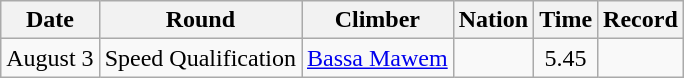<table class="wikitable sortable" style="text-align:center">
<tr>
<th>Date</th>
<th>Round</th>
<th>Climber</th>
<th>Nation</th>
<th>Time</th>
<th>Record</th>
</tr>
<tr>
<td>August 3</td>
<td align=left>Speed Qualification</td>
<td align="left"><a href='#'>Bassa Mawem</a></td>
<td align="left"></td>
<td>5.45</td>
<td></td>
</tr>
</table>
